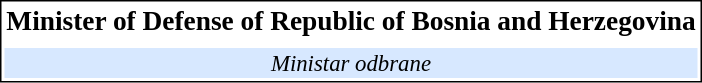<table style="border:1px solid black; background:white; font-size:95%; margin:auto;">
<tr>
<td style="text-align:center;" colspan="3"><big><strong>Minister of Defense of Republic of Bosnia and Herzegovina</strong></big></td>
</tr>
<tr align=center>
<td></td>
</tr>
<tr style="text-align:center; background:#d7e8ff;">
<td><em>Ministar odbrane</em></td>
</tr>
</table>
